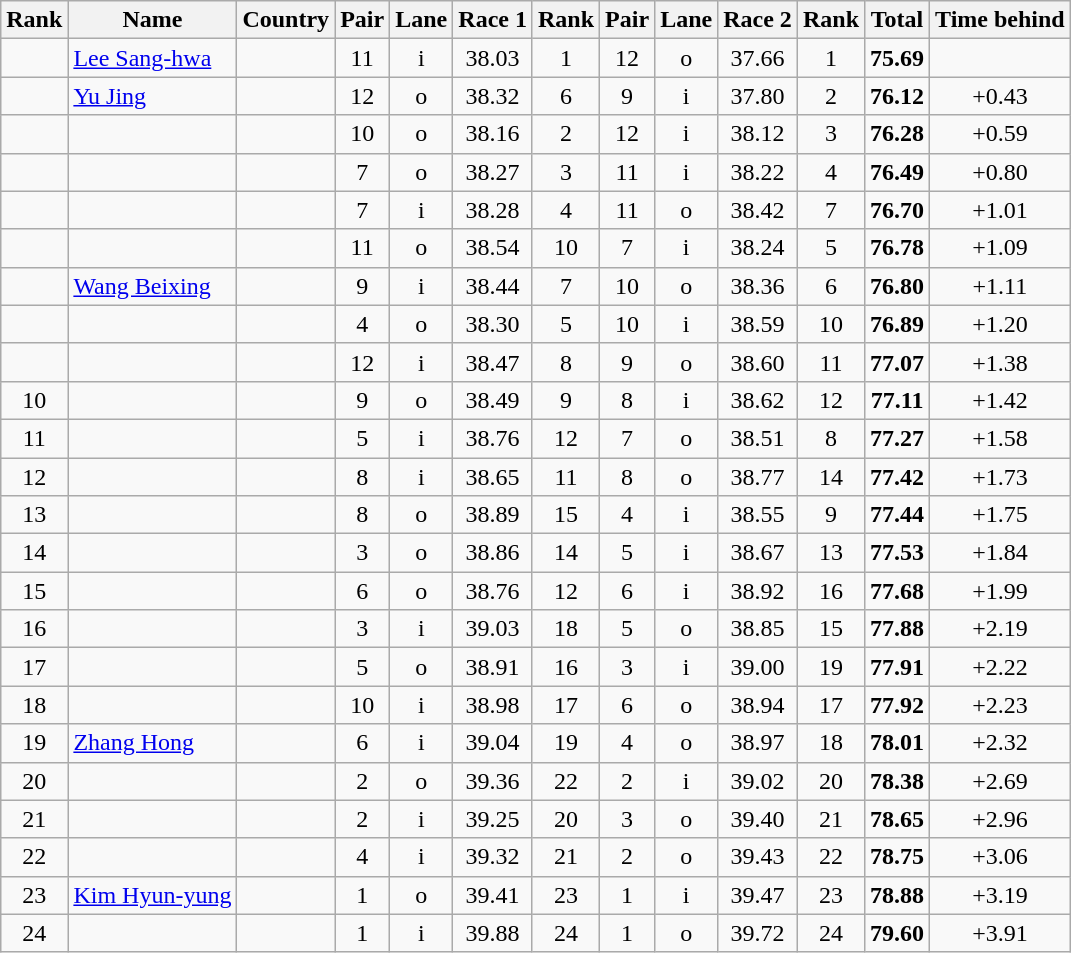<table class="wikitable sortable" style="text-align:center">
<tr>
<th>Rank</th>
<th>Name</th>
<th>Country</th>
<th>Pair</th>
<th>Lane</th>
<th>Race 1</th>
<th>Rank</th>
<th>Pair</th>
<th>Lane</th>
<th>Race 2</th>
<th>Rank</th>
<th>Total</th>
<th>Time behind</th>
</tr>
<tr>
<td></td>
<td align="left"><a href='#'>Lee Sang-hwa</a></td>
<td align="left"></td>
<td>11</td>
<td>i</td>
<td>38.03</td>
<td>1</td>
<td>12</td>
<td>o</td>
<td>37.66</td>
<td>1</td>
<td><strong>75.69</strong></td>
<td></td>
</tr>
<tr>
<td></td>
<td align="left"><a href='#'>Yu Jing</a></td>
<td align="left"></td>
<td>12</td>
<td>o</td>
<td>38.32</td>
<td>6</td>
<td>9</td>
<td>i</td>
<td>37.80</td>
<td>2</td>
<td><strong>76.12</strong></td>
<td>+0.43</td>
</tr>
<tr>
<td></td>
<td align="left"></td>
<td align="left"></td>
<td>10</td>
<td>o</td>
<td>38.16</td>
<td>2</td>
<td>12</td>
<td>i</td>
<td>38.12</td>
<td>3</td>
<td><strong>76.28</strong></td>
<td>+0.59</td>
</tr>
<tr>
<td></td>
<td align="left"></td>
<td align="left"></td>
<td>7</td>
<td>o</td>
<td>38.27</td>
<td>3</td>
<td>11</td>
<td>i</td>
<td>38.22</td>
<td>4</td>
<td><strong>76.49</strong></td>
<td>+0.80</td>
</tr>
<tr>
<td></td>
<td align="left"></td>
<td align="left"></td>
<td>7</td>
<td>i</td>
<td>38.28</td>
<td>4</td>
<td>11</td>
<td>o</td>
<td>38.42</td>
<td>7</td>
<td><strong>76.70</strong></td>
<td>+1.01</td>
</tr>
<tr>
<td></td>
<td align="left"></td>
<td align="left"></td>
<td>11</td>
<td>o</td>
<td>38.54</td>
<td>10</td>
<td>7</td>
<td>i</td>
<td>38.24</td>
<td>5</td>
<td><strong>76.78</strong></td>
<td>+1.09</td>
</tr>
<tr>
<td></td>
<td align="left"><a href='#'>Wang Beixing</a></td>
<td align="left"></td>
<td>9</td>
<td>i</td>
<td>38.44</td>
<td>7</td>
<td>10</td>
<td>o</td>
<td>38.36</td>
<td>6</td>
<td><strong>76.80</strong></td>
<td>+1.11</td>
</tr>
<tr>
<td></td>
<td align="left"></td>
<td align="left"></td>
<td>4</td>
<td>o</td>
<td>38.30</td>
<td>5</td>
<td>10</td>
<td>i</td>
<td>38.59</td>
<td>10</td>
<td><strong>76.89</strong></td>
<td>+1.20</td>
</tr>
<tr>
<td></td>
<td align="left"></td>
<td align="left"></td>
<td>12</td>
<td>i</td>
<td>38.47</td>
<td>8</td>
<td>9</td>
<td>o</td>
<td>38.60</td>
<td>11</td>
<td><strong>77.07</strong></td>
<td>+1.38</td>
</tr>
<tr>
<td>10</td>
<td align="left"></td>
<td align="left"></td>
<td>9</td>
<td>o</td>
<td>38.49</td>
<td>9</td>
<td>8</td>
<td>i</td>
<td>38.62</td>
<td>12</td>
<td><strong>77.11</strong></td>
<td>+1.42</td>
</tr>
<tr>
<td>11</td>
<td align="left"></td>
<td align="left"></td>
<td>5</td>
<td>i</td>
<td>38.76</td>
<td>12</td>
<td>7</td>
<td>o</td>
<td>38.51</td>
<td>8</td>
<td><strong>77.27</strong></td>
<td>+1.58</td>
</tr>
<tr>
<td>12</td>
<td align="left"></td>
<td align="left"></td>
<td>8</td>
<td>i</td>
<td>38.65</td>
<td>11</td>
<td>8</td>
<td>o</td>
<td>38.77</td>
<td>14</td>
<td><strong>77.42</strong></td>
<td>+1.73</td>
</tr>
<tr>
<td>13</td>
<td align="left"></td>
<td align="left"></td>
<td>8</td>
<td>o</td>
<td>38.89</td>
<td>15</td>
<td>4</td>
<td>i</td>
<td>38.55</td>
<td>9</td>
<td><strong>77.44</strong></td>
<td>+1.75</td>
</tr>
<tr>
<td>14</td>
<td align="left"></td>
<td align="left"></td>
<td>3</td>
<td>o</td>
<td>38.86</td>
<td>14</td>
<td>5</td>
<td>i</td>
<td>38.67</td>
<td>13</td>
<td><strong>77.53</strong></td>
<td>+1.84</td>
</tr>
<tr>
<td>15</td>
<td align="left"></td>
<td align="left"></td>
<td>6</td>
<td>o</td>
<td>38.76</td>
<td>12</td>
<td>6</td>
<td>i</td>
<td>38.92</td>
<td>16</td>
<td><strong>77.68</strong></td>
<td>+1.99</td>
</tr>
<tr>
<td>16</td>
<td align="left"></td>
<td align="left"></td>
<td>3</td>
<td>i</td>
<td>39.03</td>
<td>18</td>
<td>5</td>
<td>o</td>
<td>38.85</td>
<td>15</td>
<td><strong>77.88</strong></td>
<td>+2.19</td>
</tr>
<tr>
<td>17</td>
<td align="left"></td>
<td align="left"></td>
<td>5</td>
<td>o</td>
<td>38.91</td>
<td>16</td>
<td>3</td>
<td>i</td>
<td>39.00</td>
<td>19</td>
<td><strong>77.91</strong></td>
<td>+2.22</td>
</tr>
<tr>
<td>18</td>
<td align="left"></td>
<td align="left"></td>
<td>10</td>
<td>i</td>
<td>38.98</td>
<td>17</td>
<td>6</td>
<td>o</td>
<td>38.94</td>
<td>17</td>
<td><strong>77.92</strong></td>
<td>+2.23</td>
</tr>
<tr>
<td>19</td>
<td align="left"><a href='#'>Zhang Hong</a></td>
<td align="left"></td>
<td>6</td>
<td>i</td>
<td>39.04</td>
<td>19</td>
<td>4</td>
<td>o</td>
<td>38.97</td>
<td>18</td>
<td><strong>78.01</strong></td>
<td>+2.32</td>
</tr>
<tr>
<td>20</td>
<td align="left"></td>
<td align="left"></td>
<td>2</td>
<td>o</td>
<td>39.36</td>
<td>22</td>
<td>2</td>
<td>i</td>
<td>39.02</td>
<td>20</td>
<td><strong>78.38</strong></td>
<td>+2.69</td>
</tr>
<tr>
<td>21</td>
<td align="left"></td>
<td align="left"></td>
<td>2</td>
<td>i</td>
<td>39.25</td>
<td>20</td>
<td>3</td>
<td>o</td>
<td>39.40</td>
<td>21</td>
<td><strong>78.65</strong></td>
<td>+2.96</td>
</tr>
<tr>
<td>22</td>
<td align="left"></td>
<td align="left"></td>
<td>4</td>
<td>i</td>
<td>39.32</td>
<td>21</td>
<td>2</td>
<td>o</td>
<td>39.43</td>
<td>22</td>
<td><strong>78.75</strong></td>
<td>+3.06</td>
</tr>
<tr>
<td>23</td>
<td align="left"><a href='#'>Kim Hyun-yung</a></td>
<td align="left"></td>
<td>1</td>
<td>o</td>
<td>39.41</td>
<td>23</td>
<td>1</td>
<td>i</td>
<td>39.47</td>
<td>23</td>
<td><strong>78.88</strong></td>
<td>+3.19</td>
</tr>
<tr>
<td>24</td>
<td align="left"></td>
<td align="left"></td>
<td>1</td>
<td>i</td>
<td>39.88</td>
<td>24</td>
<td>1</td>
<td>o</td>
<td>39.72</td>
<td>24</td>
<td><strong>79.60</strong></td>
<td>+3.91</td>
</tr>
</table>
